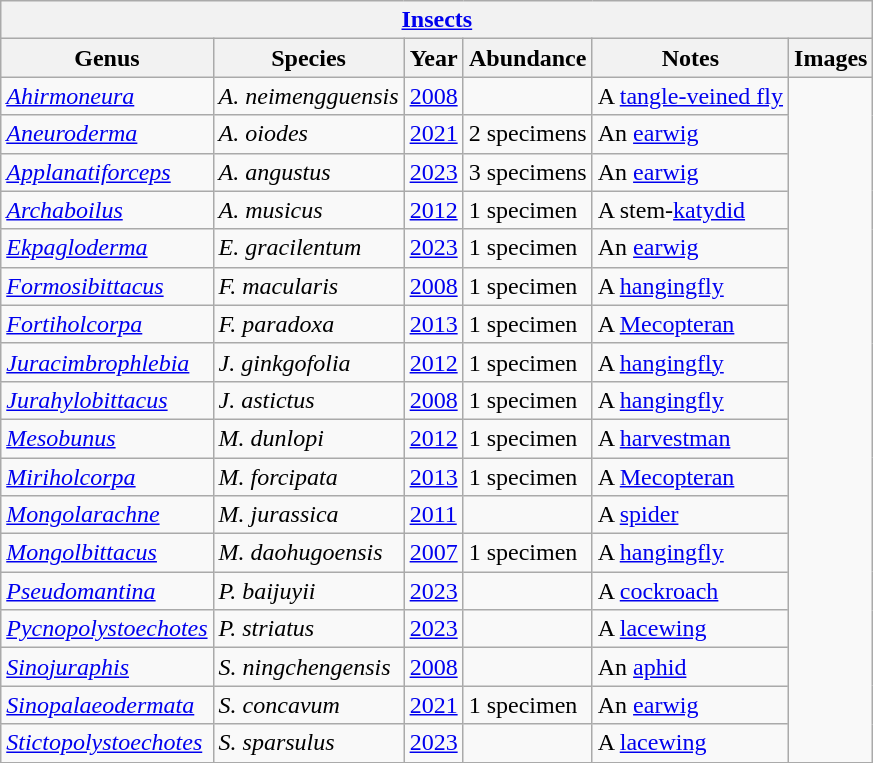<table class="wikitable" align="center">
<tr>
<th colspan="6" align="center"><strong><a href='#'>Insects</a></strong></th>
</tr>
<tr>
<th>Genus</th>
<th>Species</th>
<th>Year</th>
<th>Abundance</th>
<th>Notes</th>
<th>Images</th>
</tr>
<tr>
<td><em><a href='#'>Ahirmoneura</a></em></td>
<td><em>A. neimengguensis</em></td>
<td><a href='#'>2008</a></td>
<td></td>
<td>A <a href='#'>tangle-veined fly</a></td>
<td rowspan="104"><br></td>
</tr>
<tr>
<td><em><a href='#'>Aneuroderma</a></em></td>
<td><em>A. oiodes</em></td>
<td><a href='#'>2021</a></td>
<td>2 specimens</td>
<td>An <a href='#'>earwig</a></td>
</tr>
<tr>
<td><em><a href='#'>Applanatiforceps</a></em></td>
<td><em>A. angustus</em></td>
<td><a href='#'>2023</a></td>
<td>3 specimens</td>
<td>An <a href='#'>earwig</a></td>
</tr>
<tr>
<td><em><a href='#'>Archaboilus</a></em></td>
<td><em>A. musicus</em></td>
<td><a href='#'>2012</a></td>
<td>1 specimen</td>
<td>A stem-<a href='#'>katydid</a></td>
</tr>
<tr>
<td><em><a href='#'>Ekpagloderma</a></em></td>
<td><em>E. gracilentum</em></td>
<td><a href='#'>2023</a></td>
<td>1 specimen</td>
<td>An <a href='#'>earwig</a></td>
</tr>
<tr>
<td><em><a href='#'>Formosibittacus</a></em></td>
<td><em>F. macularis</em></td>
<td><a href='#'>2008</a></td>
<td>1 specimen</td>
<td>A <a href='#'>hangingfly</a></td>
</tr>
<tr>
<td><em><a href='#'>Fortiholcorpa</a></em></td>
<td><em>F. paradoxa</em></td>
<td><a href='#'>2013</a></td>
<td>1 specimen</td>
<td>A <a href='#'>Mecopteran</a></td>
</tr>
<tr>
<td><em><a href='#'>Juracimbrophlebia</a></em></td>
<td><em>J. ginkgofolia</em></td>
<td><a href='#'>2012</a></td>
<td>1 specimen</td>
<td>A <a href='#'>hangingfly</a></td>
</tr>
<tr>
<td><em><a href='#'>Jurahylobittacus</a></em></td>
<td><em>J. astictus</em></td>
<td><a href='#'>2008</a></td>
<td>1 specimen</td>
<td>A <a href='#'>hangingfly</a></td>
</tr>
<tr>
<td><em><a href='#'>Mesobunus</a></em></td>
<td><em>M. dunlopi</em></td>
<td><a href='#'>2012</a></td>
<td>1 specimen</td>
<td>A <a href='#'>harvestman</a></td>
</tr>
<tr>
<td><em><a href='#'>Miriholcorpa</a></em></td>
<td><em>M. forcipata</em></td>
<td><a href='#'>2013</a></td>
<td>1 specimen</td>
<td>A <a href='#'>Mecopteran</a></td>
</tr>
<tr>
<td><em><a href='#'>Mongolarachne</a></em></td>
<td><em>M. jurassica</em></td>
<td><a href='#'>2011</a></td>
<td></td>
<td>A <a href='#'>spider</a></td>
</tr>
<tr>
<td><em><a href='#'>Mongolbittacus</a></em></td>
<td><em>M. daohugoensis</em></td>
<td><a href='#'>2007</a></td>
<td>1 specimen</td>
<td>A <a href='#'>hangingfly</a></td>
</tr>
<tr>
<td><em><a href='#'>Pseudomantina</a></em></td>
<td><em>P. baijuyii</em></td>
<td><a href='#'>2023</a></td>
<td></td>
<td>A <a href='#'>cockroach</a></td>
</tr>
<tr>
<td><em><a href='#'>Pycnopolystoechotes</a></em></td>
<td><em>P. striatus</em></td>
<td><a href='#'>2023</a></td>
<td></td>
<td>A <a href='#'>lacewing</a></td>
</tr>
<tr>
<td><em><a href='#'>Sinojuraphis</a></em></td>
<td><em>S. ningchengensis</em></td>
<td><a href='#'>2008</a></td>
<td></td>
<td>An <a href='#'>aphid</a></td>
</tr>
<tr>
<td><em><a href='#'>Sinopalaeodermata</a></em></td>
<td><em>S. concavum</em></td>
<td><a href='#'>2021</a></td>
<td>1 specimen</td>
<td>An <a href='#'>earwig</a></td>
</tr>
<tr>
<td><em><a href='#'>Stictopolystoechotes</a></em></td>
<td><em>S. sparsulus</em></td>
<td><a href='#'>2023</a></td>
<td></td>
<td>A <a href='#'>lacewing</a></td>
</tr>
<tr>
</tr>
</table>
